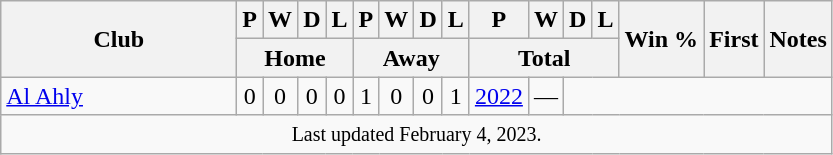<table class="wikitable sortable" style="text-align:center;">
<tr>
<th width="150" rowspan="2">Club</th>
<th>P</th>
<th>W</th>
<th>D</th>
<th>L</th>
<th>P</th>
<th>W</th>
<th>D</th>
<th>L</th>
<th>P</th>
<th>W</th>
<th>D</th>
<th>L</th>
<th rowspan="2">Win %</th>
<th rowspan="2">First</th>
<th class="unsortable" rowspan="2">Notes</th>
</tr>
<tr class="unsortable">
<th colspan="4">Home</th>
<th colspan="4">Away</th>
<th colspan="4">Total</th>
</tr>
<tr>
<td align="left"> <a href='#'>Al Ahly</a></td>
<td>0</td>
<td>0</td>
<td>0</td>
<td>0<br></td>
<td>1</td>
<td>0</td>
<td>0</td>
<td>1<br>
</td>
<td><a href='#'>2022</a></td>
<td>—</td>
</tr>
<tr class="sortbottom">
<td class="unsortable" colspan="18"><small>Last updated February 4, 2023.</small></td>
</tr>
</table>
